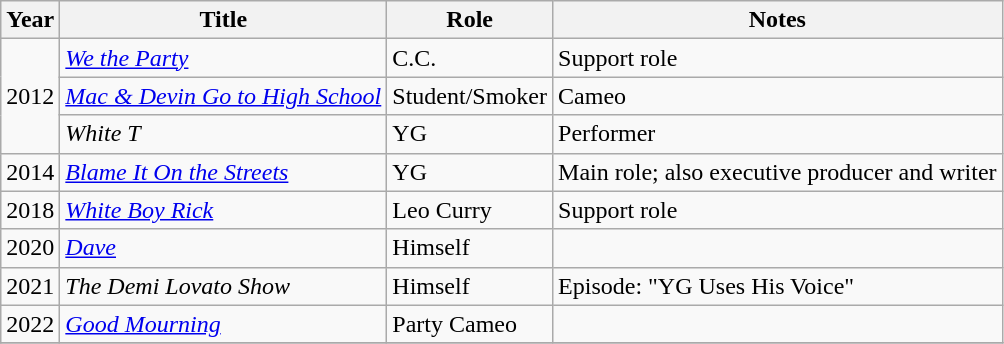<table class="wikitable">
<tr>
<th>Year</th>
<th>Title</th>
<th>Role</th>
<th>Notes</th>
</tr>
<tr>
<td rowspan="3">2012</td>
<td><em><a href='#'>We the Party</a></em></td>
<td>C.C.</td>
<td>Support role</td>
</tr>
<tr>
<td><em><a href='#'>Mac & Devin Go to High School</a></em></td>
<td>Student/Smoker</td>
<td>Cameo</td>
</tr>
<tr>
<td><em>White T</em></td>
<td>YG</td>
<td>Performer</td>
</tr>
<tr>
<td>2014</td>
<td><em><a href='#'>Blame It On the Streets</a></em></td>
<td>YG</td>
<td>Main role; also executive producer and writer</td>
</tr>
<tr>
<td>2018</td>
<td><em><a href='#'>White Boy Rick</a></em></td>
<td>Leo Curry</td>
<td>Support role</td>
</tr>
<tr>
<td>2020</td>
<td><em><a href='#'>Dave</a></em></td>
<td>Himself</td>
<td></td>
</tr>
<tr>
<td>2021</td>
<td><em>The Demi Lovato Show</em></td>
<td>Himself</td>
<td>Episode: "YG Uses His Voice"</td>
</tr>
<tr>
<td>2022</td>
<td><em><a href='#'>Good Mourning</a></em></td>
<td>Party Cameo</td>
<td></td>
</tr>
<tr>
</tr>
</table>
